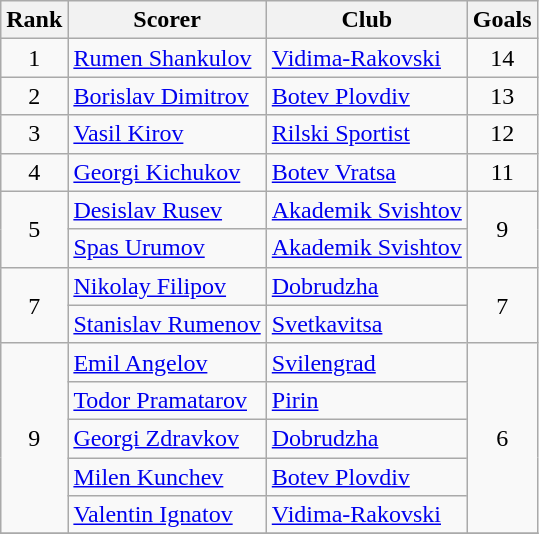<table class="wikitable" style="text-align:center">
<tr>
<th>Rank</th>
<th>Scorer</th>
<th>Club</th>
<th>Goals</th>
</tr>
<tr>
<td rowspan="1">1</td>
<td align="left"> <a href='#'>Rumen Shankulov</a></td>
<td align="left"><a href='#'>Vidima-Rakovski</a></td>
<td rowspan="1">14</td>
</tr>
<tr>
<td rowspan="1">2</td>
<td align="left"> <a href='#'>Borislav Dimitrov</a></td>
<td align="left"><a href='#'>Botev Plovdiv</a></td>
<td rowspan="1">13</td>
</tr>
<tr>
<td rowspan="1">3</td>
<td align="left"> <a href='#'>Vasil Kirov</a></td>
<td align="left"><a href='#'>Rilski Sportist</a></td>
<td rowspan="1">12</td>
</tr>
<tr>
<td rowspan="1">4</td>
<td align="left"> <a href='#'>Georgi Kichukov</a></td>
<td align="left"><a href='#'>Botev Vratsa</a></td>
<td rowspan="1">11</td>
</tr>
<tr>
<td rowspan="2">5</td>
<td align="left"> <a href='#'>Desislav Rusev</a></td>
<td align="left"><a href='#'>Akademik Svishtov</a></td>
<td rowspan="2">9</td>
</tr>
<tr>
<td align="left"> <a href='#'>Spas Urumov</a></td>
<td align="left"><a href='#'>Akademik Svishtov</a></td>
</tr>
<tr>
<td rowspan="2">7</td>
<td align="left"> <a href='#'>Nikolay Filipov</a></td>
<td align="left"><a href='#'>Dobrudzha</a></td>
<td rowspan="2">7</td>
</tr>
<tr>
<td align="left"> <a href='#'>Stanislav Rumenov</a></td>
<td align="left"><a href='#'>Svetkavitsa</a></td>
</tr>
<tr>
<td rowspan="5">9</td>
<td align="left"> <a href='#'>Emil Angelov</a></td>
<td align="left"><a href='#'>Svilengrad</a></td>
<td rowspan="5">6</td>
</tr>
<tr>
<td align="left"> <a href='#'>Todor Pramatarov</a></td>
<td align="left"><a href='#'>Pirin</a></td>
</tr>
<tr>
<td align="left"> <a href='#'>Georgi Zdravkov</a></td>
<td align="left"><a href='#'>Dobrudzha</a></td>
</tr>
<tr>
<td align="left"> <a href='#'>Milen Kunchev</a></td>
<td align="left"><a href='#'>Botev Plovdiv</a></td>
</tr>
<tr>
<td align="left"> <a href='#'>Valentin Ignatov</a></td>
<td align="left"><a href='#'>Vidima-Rakovski</a></td>
</tr>
<tr>
</tr>
</table>
